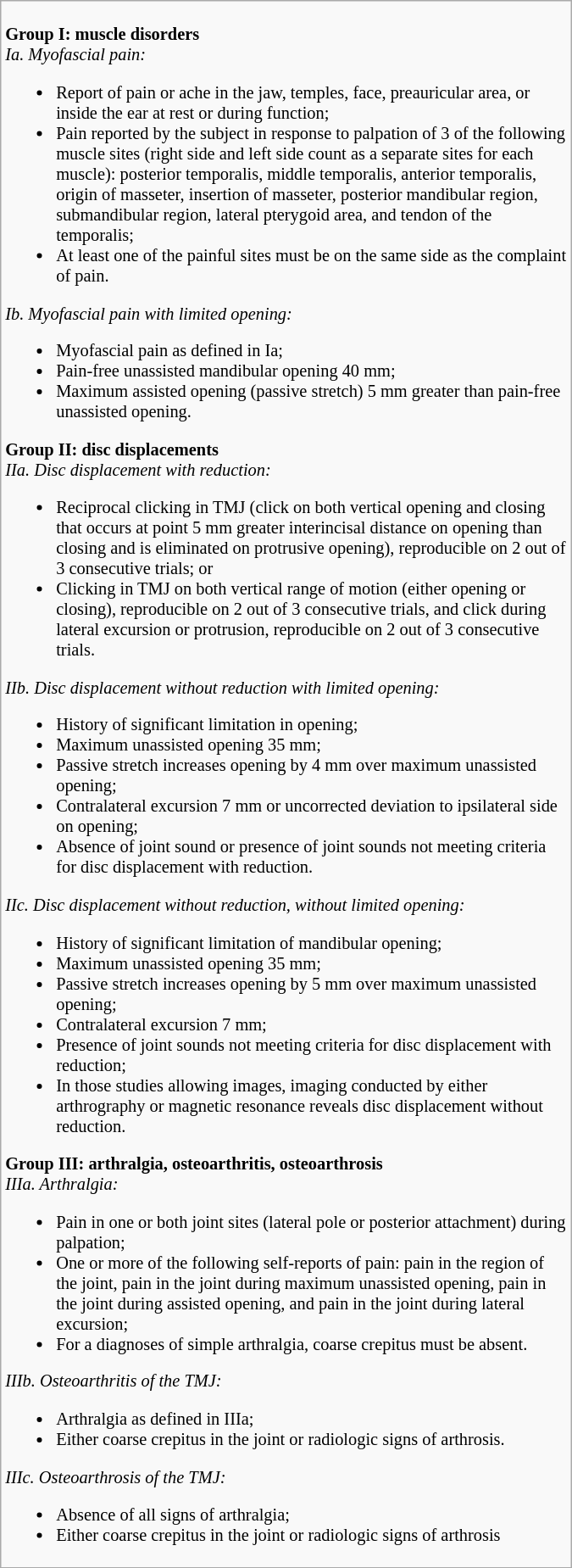<table class="wikitable" style="float:right; width:450px; font-size:85%;">
<tr>
<td><br><strong>Group I: muscle disorders</strong><br><em>Ia. Myofascial pain:</em><ul><li>Report of pain or ache in the jaw, temples, face, preauricular area, or inside the ear at rest or during function;</li><li>Pain reported by the subject in response to palpation of 3 of the following muscle sites (right side and left side count as a separate sites for each muscle): posterior temporalis, middle temporalis, anterior temporalis, origin of masseter, insertion of masseter, posterior mandibular region, submandibular region, lateral pterygoid area, and tendon of the temporalis;</li><li>At least one of the painful sites must be on the same side as the complaint of pain.</li></ul><em>Ib. Myofascial pain with limited opening:</em><ul><li>Myofascial pain as defined in Ia;</li><li>Pain-free unassisted mandibular opening 40 mm;</li><li>Maximum assisted opening (passive stretch) 5 mm greater than pain-free unassisted opening.</li></ul><strong>Group II: disc displacements</strong><br><em>IIa. Disc displacement with reduction:</em><ul><li>Reciprocal clicking in TMJ (click on both vertical opening and closing that occurs at point 5 mm greater interincisal distance on opening than closing and is eliminated on protrusive opening), reproducible on 2 out of 3 consecutive trials; or</li><li>Clicking in TMJ on both vertical range of motion (either opening or closing), reproducible on 2 out of 3 consecutive trials, and click during lateral excursion or protrusion, reproducible on 2 out of 3 consecutive trials.</li></ul><em>IIb. Disc displacement without reduction with limited opening:</em><ul><li>History of significant limitation in opening;</li><li>Maximum unassisted opening 35 mm;</li><li>Passive stretch increases opening by 4 mm over maximum unassisted opening;</li><li>Contralateral excursion 7 mm or uncorrected deviation to ipsilateral side on opening;</li><li>Absence of joint sound or presence of joint sounds not meeting criteria for disc displacement with reduction.</li></ul><em>IIc. Disc displacement without reduction, without limited opening:</em><ul><li>History of significant limitation of mandibular opening;</li><li>Maximum unassisted opening 35 mm;</li><li>Passive stretch increases opening by 5 mm over maximum unassisted opening;</li><li>Contralateral excursion 7 mm;</li><li>Presence of joint sounds not meeting criteria for disc displacement with reduction;</li><li>In those studies allowing images, imaging conducted by either arthrography or magnetic resonance reveals disc displacement without reduction.</li></ul><strong>Group III: arthralgia, osteoarthritis, osteoarthrosis</strong><br><em>IIIa. Arthralgia:</em><ul><li>Pain in one or both joint sites (lateral pole or posterior attachment) during palpation;</li><li>One or more of the following self-reports of pain: pain in the region of the joint, pain in the joint during maximum unassisted opening, pain in the joint during assisted opening, and pain in the joint during lateral excursion;</li><li>For a diagnoses of simple arthralgia, coarse crepitus must be absent.</li></ul><em>IIIb. Osteoarthritis of the TMJ:</em><ul><li>Arthralgia as defined in IIIa;</li><li>Either coarse crepitus in the joint or radiologic signs of arthrosis.</li></ul><em>IIIc. Osteoarthrosis of the TMJ:</em><ul><li>Absence of all signs of arthralgia;</li><li>Either coarse crepitus in the joint or radiologic signs of arthrosis</li></ul></td>
</tr>
</table>
